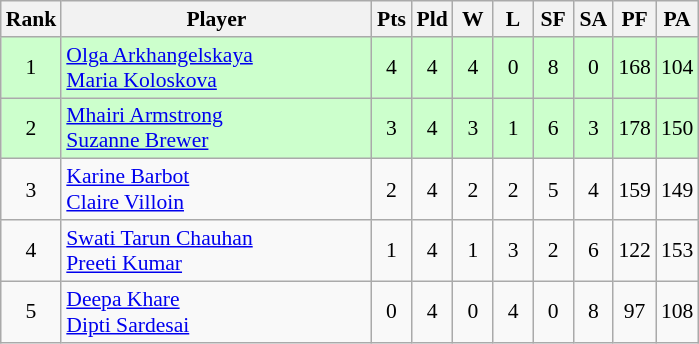<table class=wikitable style="text-align:center; font-size:90%">
<tr>
<th width="20">Rank</th>
<th width="200">Player</th>
<th width="20">Pts</th>
<th width="20">Pld</th>
<th width="20">W</th>
<th width="20">L</th>
<th width="20">SF</th>
<th width="20">SA</th>
<th width="20">PF</th>
<th width="20">PA</th>
</tr>
<tr bgcolor="#ccffcc">
<td>1</td>
<td style="text-align:left"> <a href='#'>Olga Arkhangelskaya</a><br> <a href='#'>Maria Koloskova</a></td>
<td>4</td>
<td>4</td>
<td>4</td>
<td>0</td>
<td>8</td>
<td>0</td>
<td>168</td>
<td>104</td>
</tr>
<tr bgcolor="#ccffcc">
<td>2</td>
<td style="text-align:left"> <a href='#'>Mhairi Armstrong</a><br> <a href='#'>Suzanne Brewer</a></td>
<td>3</td>
<td>4</td>
<td>3</td>
<td>1</td>
<td>6</td>
<td>3</td>
<td>178</td>
<td>150</td>
</tr>
<tr>
<td>3</td>
<td style="text-align:left"> <a href='#'>Karine Barbot</a><br> <a href='#'>Claire Villoin</a></td>
<td>2</td>
<td>4</td>
<td>2</td>
<td>2</td>
<td>5</td>
<td>4</td>
<td>159</td>
<td>149</td>
</tr>
<tr>
<td>4</td>
<td style="text-align:left"> <a href='#'>Swati Tarun Chauhan</a><br> <a href='#'>Preeti Kumar</a></td>
<td>1</td>
<td>4</td>
<td>1</td>
<td>3</td>
<td>2</td>
<td>6</td>
<td>122</td>
<td>153</td>
</tr>
<tr>
<td>5</td>
<td style="text-align:left"> <a href='#'>Deepa Khare</a><br> <a href='#'>Dipti Sardesai</a></td>
<td>0</td>
<td>4</td>
<td>0</td>
<td>4</td>
<td>0</td>
<td>8</td>
<td>97</td>
<td>108</td>
</tr>
</table>
